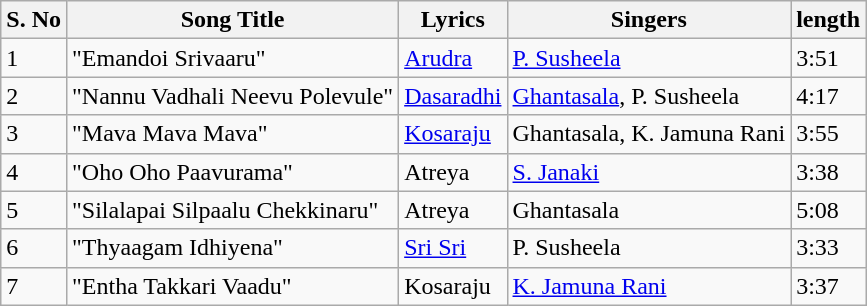<table class="wikitable">
<tr>
<th>S. No</th>
<th>Song Title</th>
<th>Lyrics</th>
<th>Singers</th>
<th>length</th>
</tr>
<tr>
<td>1</td>
<td>"Emandoi Srivaaru"</td>
<td><a href='#'>Arudra</a></td>
<td><a href='#'>P. Susheela</a></td>
<td>3:51</td>
</tr>
<tr>
<td>2</td>
<td>"Nannu Vadhali Neevu Polevule"</td>
<td><a href='#'>Dasaradhi</a></td>
<td><a href='#'>Ghantasala</a>, P. Susheela</td>
<td>4:17</td>
</tr>
<tr>
<td>3</td>
<td>"Mava Mava Mava"</td>
<td><a href='#'>Kosaraju</a></td>
<td>Ghantasala, K. Jamuna Rani</td>
<td>3:55</td>
</tr>
<tr>
<td>4</td>
<td>"Oho Oho Paavurama"</td>
<td>Atreya</td>
<td><a href='#'>S. Janaki</a></td>
<td>3:38</td>
</tr>
<tr>
<td>5</td>
<td>"Silalapai Silpaalu Chekkinaru"</td>
<td>Atreya</td>
<td>Ghantasala</td>
<td>5:08</td>
</tr>
<tr>
<td>6</td>
<td>"Thyaagam Idhiyena"</td>
<td><a href='#'>Sri Sri</a></td>
<td>P. Susheela</td>
<td>3:33</td>
</tr>
<tr>
<td>7</td>
<td>"Entha Takkari Vaadu"</td>
<td>Kosaraju</td>
<td><a href='#'>K. Jamuna Rani</a></td>
<td>3:37</td>
</tr>
</table>
